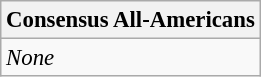<table class="wikitable" style="font-size: 95%">
<tr>
<th>Consensus All-Americans</th>
</tr>
<tr>
<td><em>None</em></td>
</tr>
</table>
